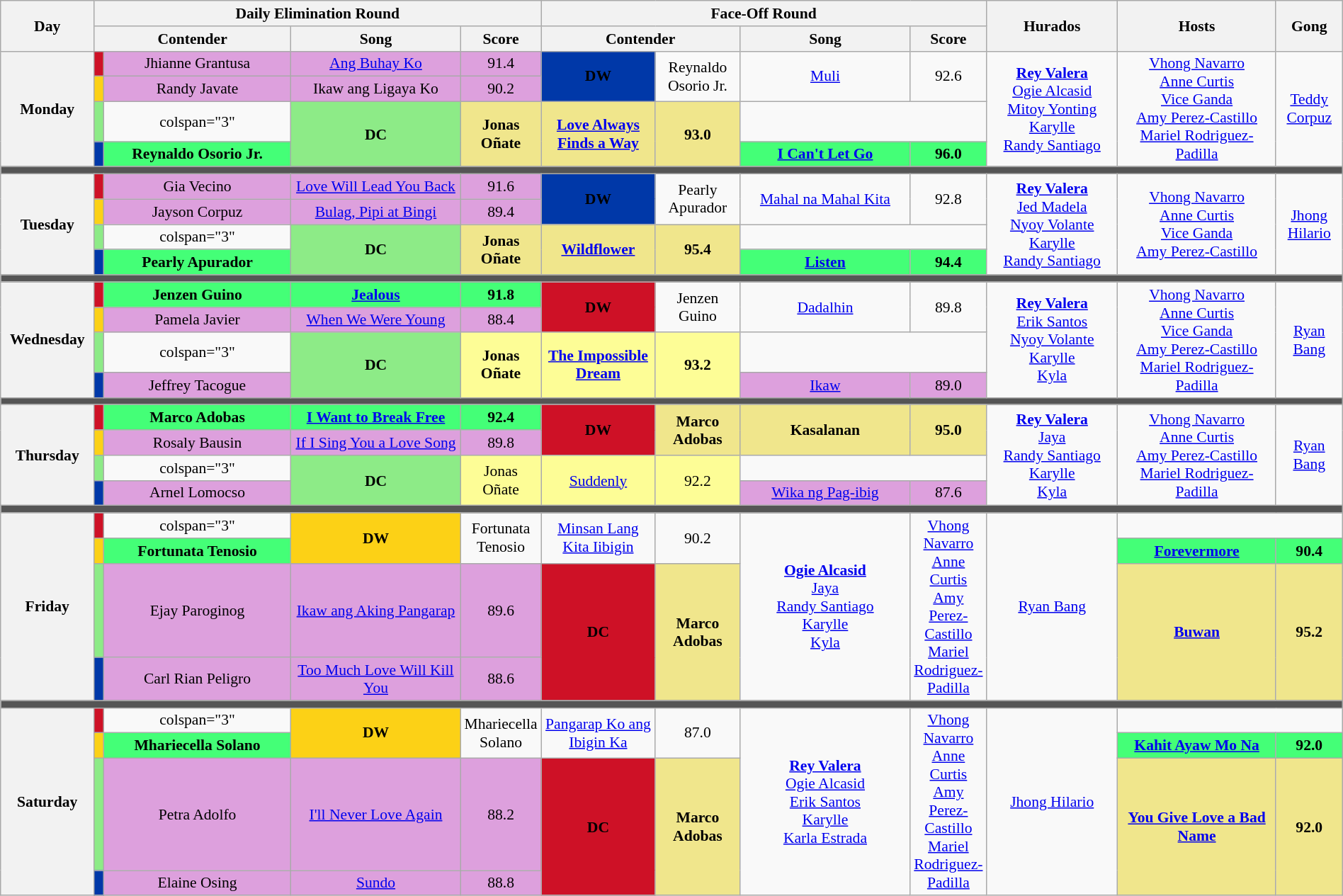<table class="wikitable mw-collapsible mw-collapsed" style="text-align:center; font-size:90%; width:100%;">
<tr>
<th rowspan="2" width="07%">Day</th>
<th colspan="4">Daily Elimination Round</th>
<th colspan="4">Face-Off Round</th>
<th rowspan="2" width="10%">Hurados</th>
<th rowspan="2" width="12%">Hosts</th>
<th rowspan="2" width="05%">Gong</th>
</tr>
<tr>
<th width="15%"  colspan=2>Contender</th>
<th width="13%">Song</th>
<th width="05%">Score</th>
<th width="15%"  colspan=2>Contender</th>
<th width="13%">Song</th>
<th width="05%">Score</th>
</tr>
<tr>
<th rowspan="4">Monday<br><small></small></th>
<th style="background-color:#CE1126;"></th>
<td style="background:Plum;">Jhianne Grantusa</td>
<td style="background:Plum;"><a href='#'>Ang Buhay Ko</a></td>
<td style="background:Plum;">91.4</td>
<th rowspan="2" style="background-color:#0038A8;">DW</th>
<td rowspan="2">Reynaldo Osorio Jr.</td>
<td rowspan="2"><a href='#'>Muli</a></td>
<td rowspan="2">92.6</td>
<td rowspan="4"><strong><a href='#'>Rey Valera</a></strong><br><a href='#'>Ogie Alcasid</a><br><a href='#'>Mitoy Yonting</a><br><a href='#'>Karylle</a><br><a href='#'>Randy Santiago</a></td>
<td rowspan="4"><a href='#'>Vhong Navarro</a><br><a href='#'>Anne Curtis</a><br><a href='#'>Vice Ganda</a><br><a href='#'>Amy Perez-Castillo</a><br><a href='#'>Mariel Rodriguez-Padilla</a></td>
<td rowspan="4"><a href='#'>Teddy Corpuz</a></td>
</tr>
<tr>
<th style="background-color:#FCD116;"></th>
<td style="background:Plum;">Randy Javate</td>
<td style="background:Plum;">Ikaw ang Ligaya Ko</td>
<td style="background:Plum;">90.2</td>
</tr>
<tr>
<th style="background-color:#8deb87;"></th>
<td>colspan="3" </td>
<th rowspan="2" style="background-color:#8deb87;">DC</th>
<td rowspan="2" style="background:Khaki;"><strong>Jonas Oñate</strong></td>
<td rowspan="2" style="background:Khaki;"><strong><a href='#'>Love Always Finds a Way</a></strong></td>
<td rowspan="2" style="background:Khaki;"><strong>93.0</strong></td>
</tr>
<tr>
<th style="background-color:#0038A8;"></th>
<td style="background:#44ff77;"><strong>Reynaldo Osorio Jr.</strong></td>
<td style="background:#44ff77;"><strong><a href='#'>I Can't Let Go</a></strong></td>
<td style="background:#44ff77;"><strong>96.0</strong></td>
</tr>
<tr>
<th colspan="12" style="background:#555;"></th>
</tr>
<tr>
<th rowspan="4">Tuesday<br><small></small></th>
<th style="background-color:#CE1126;"></th>
<td style="background:Plum;">Gia Vecino</td>
<td style="background:Plum;"><a href='#'>Love Will Lead You Back</a></td>
<td style="background:Plum;">91.6</td>
<th rowspan="2" style="background-color:#0038A8;">DW</th>
<td rowspan="2">Pearly Apurador</td>
<td rowspan="2"><a href='#'>Mahal na Mahal Kita</a></td>
<td rowspan="2">92.8</td>
<td rowspan="4"><strong><a href='#'>Rey Valera</a></strong><br><a href='#'>Jed Madela</a><br><a href='#'>Nyoy Volante</a><br><a href='#'>Karylle</a><br><a href='#'>Randy Santiago</a></td>
<td rowspan="4"><a href='#'>Vhong Navarro</a><br><a href='#'>Anne Curtis</a><br><a href='#'>Vice Ganda</a><br><a href='#'>Amy Perez-Castillo</a></td>
<td rowspan="4"><a href='#'>Jhong Hilario</a></td>
</tr>
<tr>
<th style="background-color:#FCD116;"></th>
<td style="background:Plum;">Jayson Corpuz</td>
<td style="background:Plum;"><a href='#'>Bulag, Pipi at Bingi</a></td>
<td style="background:Plum;">89.4</td>
</tr>
<tr>
<th style="background-color:#8deb87;"></th>
<td>colspan="3" </td>
<th rowspan="2" style="background-color:#8deb87;">DC</th>
<td rowspan="2" style="background:Khaki;"><strong>Jonas Oñate</strong></td>
<td rowspan="2" style="background:Khaki;"><strong><a href='#'>Wildflower</a></strong></td>
<td rowspan="2" style="background:Khaki;"><strong>95.4</strong></td>
</tr>
<tr>
<th style="background-color:#0038A8;"></th>
<td style="background:#44ff77;"><strong>Pearly Apurador</strong></td>
<td style="background:#44ff77;"><strong><a href='#'>Listen</a></strong></td>
<td style="background:#44ff77;"><strong>94.4</strong></td>
</tr>
<tr>
<th colspan="12" style="background:#555;"></th>
</tr>
<tr>
<th rowspan="4">Wednesday<br><small></small></th>
<th style="background-color:#CE1126;"></th>
<td style="background:#44ff77;"><strong>Jenzen Guino</strong></td>
<td style="background:#44ff77;"><strong><a href='#'>Jealous</a></strong></td>
<td style="background:#44ff77;"><strong>91.8</strong></td>
<th rowspan="2" style="background-color:#CE1126;">DW</th>
<td rowspan="2">Jenzen Guino</td>
<td rowspan="2"><a href='#'>Dadalhin</a></td>
<td rowspan="2">89.8</td>
<td rowspan="4"><strong><a href='#'>Rey Valera</a></strong><br><a href='#'>Erik Santos</a><br><a href='#'>Nyoy Volante</a><br><a href='#'>Karylle</a><br><a href='#'>Kyla</a></td>
<td rowspan="4"><a href='#'>Vhong Navarro</a><br><a href='#'>Anne Curtis</a><br><a href='#'>Vice Ganda</a><br><a href='#'>Amy Perez-Castillo</a><br><a href='#'>Mariel Rodriguez-Padilla</a></td>
<td rowspan="4"><a href='#'>Ryan Bang</a></td>
</tr>
<tr>
<th style="background-color:#FCD116;"></th>
<td style="background:Plum;">Pamela Javier</td>
<td style="background:Plum;"><a href='#'>When We Were Young</a></td>
<td style="background:Plum;">88.4</td>
</tr>
<tr>
<th style="background-color:#8deb87;"></th>
<td>colspan="3" </td>
<th rowspan="2" style="background-color:#8deb87;">DC</th>
<td rowspan="2" style="background:#FDFD96;"><strong>Jonas Oñate</strong></td>
<td rowspan="2" style="background:#FDFD96;"><strong><a href='#'>The Impossible Dream</a></strong></td>
<td rowspan="2" style="background:#FDFD96;"><strong>93.2</strong></td>
</tr>
<tr>
<th style="background-color:#0038A8;"></th>
<td style="background:Plum;">Jeffrey Tacogue</td>
<td style="background:Plum;"><a href='#'>Ikaw</a></td>
<td style="background:Plum;">89.0</td>
</tr>
<tr>
<th colspan="12" style="background:#555;"></th>
</tr>
<tr>
<th rowspan="4">Thursday<br><small></small></th>
<th style="background-color:#CE1126;"></th>
<td style="background:#44ff77;"><strong>Marco Adobas</strong></td>
<td style="background:#44ff77;"><strong><a href='#'>I Want to Break Free</a></strong></td>
<td style="background:#44ff77;"><strong>92.4</strong></td>
<th rowspan="2" style="background-color:#CE1126;">DW</th>
<td rowspan="2" style="background:Khaki;"><strong>Marco Adobas</strong></td>
<td rowspan="2" style="background:Khaki;"><strong>Kasalanan</strong></td>
<td rowspan="2" style="background:Khaki;"><strong>95.0</strong></td>
<td rowspan="4"><strong><a href='#'>Rey Valera</a></strong><br><a href='#'>Jaya</a><br><a href='#'>Randy Santiago</a><br><a href='#'>Karylle</a><br><a href='#'>Kyla</a></td>
<td rowspan="4"><a href='#'>Vhong Navarro</a><br><a href='#'>Anne Curtis</a><br><a href='#'>Amy Perez-Castillo</a><br><a href='#'>Mariel Rodriguez-Padilla</a></td>
<td rowspan="4"><a href='#'>Ryan Bang</a></td>
</tr>
<tr>
<th style="background-color:#FCD116;"></th>
<td style="background:Plum;">Rosaly Bausin</td>
<td style="background:Plum;"><a href='#'>If I Sing You a Love Song</a></td>
<td style="background:Plum;">89.8</td>
</tr>
<tr>
<th style="background-color:#8deb87;"></th>
<td>colspan="3" </td>
<th rowspan="2" style="background-color:#8deb87;">DC</th>
<td rowspan="2" style="background:#FDFD96;">Jonas Oñate</td>
<td rowspan="2" style="background:#FDFD96;"><a href='#'>Suddenly</a></td>
<td rowspan="2" style="background:#FDFD96;">92.2</td>
</tr>
<tr>
<th style="background-color:#0038A8;"></th>
<td style="background:Plum;">Arnel Lomocso</td>
<td style="background:Plum;"><a href='#'>Wika ng Pag-ibig</a></td>
<td style="background:Plum;">87.6</td>
</tr>
<tr>
<th colspan="12" style="background:#555;"></th>
</tr>
<tr>
<th rowspan="4">Friday<br><small></small></th>
<th style="background-color:#CE1126;"></th>
<td>colspan="3" </td>
<th rowspan="2" style="background-color:#FCD116;">DW</th>
<td rowspan="2">Fortunata Tenosio</td>
<td rowspan="2"><a href='#'>Minsan Lang Kita Iibigin</a></td>
<td rowspan="2">90.2</td>
<td rowspan="4"><strong><a href='#'>Ogie Alcasid</a></strong><br><a href='#'>Jaya</a><br><a href='#'>Randy Santiago</a><br><a href='#'>Karylle</a><br><a href='#'>Kyla</a></td>
<td rowspan="4"><a href='#'>Vhong Navarro</a><br><a href='#'>Anne Curtis</a><br><a href='#'>Amy Perez-Castillo</a><br><a href='#'>Mariel Rodriguez-Padilla</a></td>
<td rowspan="4"><a href='#'>Ryan Bang</a></td>
</tr>
<tr>
<th style="background-color:#FCD116;"></th>
<td style="background:#44ff77;"><strong>Fortunata Tenosio</strong></td>
<td style="background:#44ff77;"><strong><a href='#'>Forevermore</a></strong></td>
<td style="background:#44ff77;"><strong>90.4</strong></td>
</tr>
<tr>
<th style="background-color:#8deb87;"></th>
<td style="background:Plum;">Ejay Paroginog</td>
<td style="background:Plum;"><a href='#'>Ikaw ang Aking Pangarap</a></td>
<td style="background:Plum;">89.6</td>
<th rowspan="2" style="background-color:#CE1126;">DC</th>
<td rowspan="2" style="background:Khaki;"><strong>Marco Adobas</strong></td>
<td rowspan="2" style="background:Khaki;"><strong><a href='#'>Buwan</a></strong></td>
<td rowspan="2" style="background:Khaki;"><strong>95.2</strong></td>
</tr>
<tr>
<th style="background-color:#0038A8;"></th>
<td style="background:Plum;">Carl Rian Peligro</td>
<td style="background:Plum;"><a href='#'>Too Much Love Will Kill You</a></td>
<td style="background:Plum;">88.6</td>
</tr>
<tr>
<th colspan="12" style="background:#555;"></th>
</tr>
<tr>
<th rowspan="4">Saturday<br><small></small></th>
<th style="background-color:#CE1126;"></th>
<td>colspan="3" </td>
<th rowspan="2" style="background-color:#FCD116;">DW</th>
<td rowspan="2">Mhariecella Solano</td>
<td rowspan="2"><a href='#'>Pangarap Ko ang Ibigin Ka</a></td>
<td rowspan="2">87.0</td>
<td rowspan="4"><strong><a href='#'>Rey Valera</a></strong><br><a href='#'>Ogie Alcasid</a><br><a href='#'>Erik Santos</a><br><a href='#'>Karylle</a><br><a href='#'>Karla Estrada</a></td>
<td rowspan="4"><a href='#'>Vhong Navarro</a> <br> <a href='#'>Anne Curtis</a> <br> <a href='#'>Amy Perez-Castillo</a> <br> <a href='#'>Mariel Rodriguez-Padilla</a></td>
<td rowspan="4"><a href='#'>Jhong Hilario</a></td>
</tr>
<tr>
<th style="background-color:#FCD116;"></th>
<td style="background:#44ff77;"><strong>Mhariecella Solano</strong></td>
<td style="background:#44ff77;"><strong><a href='#'>Kahit Ayaw Mo Na</a></strong></td>
<td style="background:#44ff77;"><strong>92.0</strong></td>
</tr>
<tr>
<th style="background-color:#8deb87;"></th>
<td style="background:Plum;">Petra Adolfo</td>
<td style="background:Plum;"><a href='#'>I'll Never Love Again</a></td>
<td style="background:Plum;">88.2</td>
<th rowspan="2" style="background-color:#CE1126;">DC</th>
<td rowspan="2" style="background:Khaki;"><strong>Marco Adobas</strong></td>
<td rowspan="2" style="background:Khaki;"><strong><a href='#'>You Give Love a Bad Name</a></strong></td>
<td rowspan="2" style="background:Khaki;"><strong>92.0</strong></td>
</tr>
<tr>
<th style="background-color:#0038A8;"></th>
<td style="background:Plum;">Elaine Osing</td>
<td style="background:Plum;"><a href='#'>Sundo</a></td>
<td style="background:Plum;">88.8</td>
</tr>
</table>
